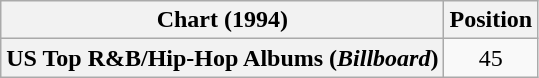<table class="wikitable plainrowheaders" style="text-align:center">
<tr>
<th scope="col">Chart (1994)</th>
<th scope="col">Position</th>
</tr>
<tr>
<th scope="row">US Top R&B/Hip-Hop Albums (<em>Billboard</em>)</th>
<td>45</td>
</tr>
</table>
